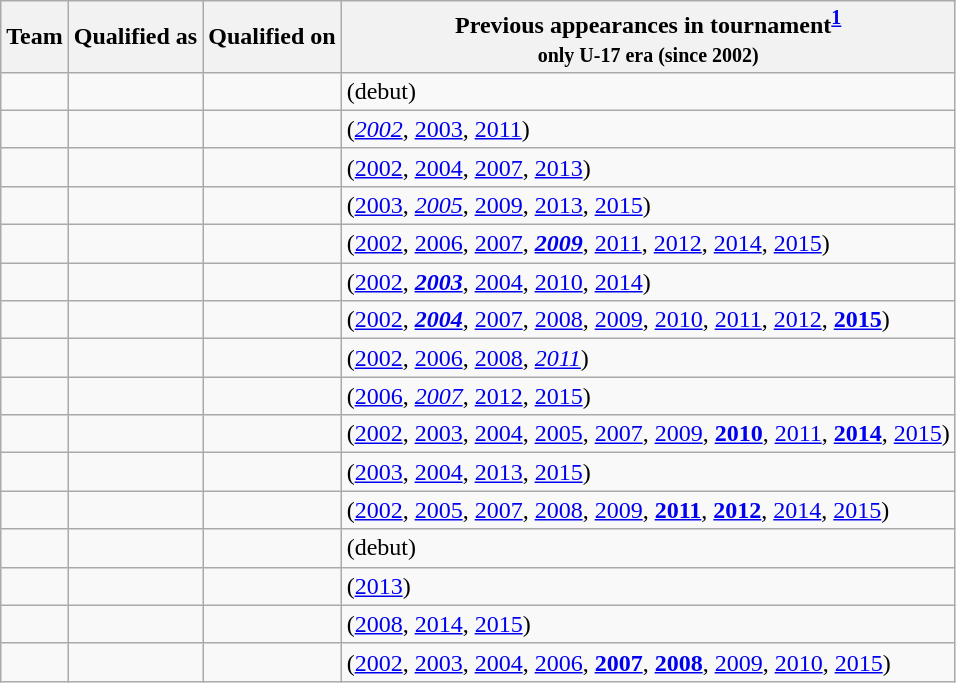<table class="wikitable sortable">
<tr>
<th>Team</th>
<th>Qualified as</th>
<th>Qualified on</th>
<th>Previous appearances in tournament<sup><strong><a href='#'>1</a></strong></sup><br><small>only U-17 era (since 2002)</small></th>
</tr>
<tr>
<td></td>
<td></td>
<td></td>
<td> (debut)</td>
</tr>
<tr>
<td></td>
<td></td>
<td></td>
<td> (<em><a href='#'>2002</a></em>, <a href='#'>2003</a>, <a href='#'>2011</a>)</td>
</tr>
<tr>
<td></td>
<td></td>
<td></td>
<td> (<a href='#'>2002</a>, <a href='#'>2004</a>, <a href='#'>2007</a>, <a href='#'>2013</a>)</td>
</tr>
<tr>
<td></td>
<td></td>
<td></td>
<td> (<a href='#'>2003</a>, <em><a href='#'>2005</a></em>, <a href='#'>2009</a>, <a href='#'>2013</a>, <a href='#'>2015</a>)</td>
</tr>
<tr>
<td></td>
<td></td>
<td></td>
<td> (<a href='#'>2002</a>, <a href='#'>2006</a>, <a href='#'>2007</a>, <strong><em><a href='#'>2009</a></em></strong>, <a href='#'>2011</a>, <a href='#'>2012</a>, <a href='#'>2014</a>, <a href='#'>2015</a>)</td>
</tr>
<tr>
<td></td>
<td></td>
<td></td>
<td> (<a href='#'>2002</a>, <strong><em><a href='#'>2003</a></em></strong>, <a href='#'>2004</a>, <a href='#'>2010</a>, <a href='#'>2014</a>)</td>
</tr>
<tr>
<td></td>
<td></td>
<td></td>
<td> (<a href='#'>2002</a>, <strong><em><a href='#'>2004</a></em></strong>, <a href='#'>2007</a>, <a href='#'>2008</a>, <a href='#'>2009</a>, <a href='#'>2010</a>, <a href='#'>2011</a>, <a href='#'>2012</a>, <strong><a href='#'>2015</a></strong>)</td>
</tr>
<tr>
<td></td>
<td></td>
<td></td>
<td> (<a href='#'>2002</a>, <a href='#'>2006</a>, <a href='#'>2008</a>, <em><a href='#'>2011</a></em>)</td>
</tr>
<tr>
<td></td>
<td></td>
<td></td>
<td> (<a href='#'>2006</a>, <em><a href='#'>2007</a></em>, <a href='#'>2012</a>, <a href='#'>2015</a>)</td>
</tr>
<tr>
<td></td>
<td></td>
<td></td>
<td> (<a href='#'>2002</a>, <a href='#'>2003</a>, <a href='#'>2004</a>, <a href='#'>2005</a>, <a href='#'>2007</a>, <a href='#'>2009</a>, <strong><a href='#'>2010</a></strong>, <a href='#'>2011</a>, <strong><a href='#'>2014</a></strong>, <a href='#'>2015</a>)</td>
</tr>
<tr>
<td></td>
<td></td>
<td></td>
<td> (<a href='#'>2003</a>, <a href='#'>2004</a>, <a href='#'>2013</a>, <a href='#'>2015</a>)</td>
</tr>
<tr>
<td></td>
<td></td>
<td></td>
<td> (<a href='#'>2002</a>, <a href='#'>2005</a>, <a href='#'>2007</a>, <a href='#'>2008</a>, <a href='#'>2009</a>, <strong><a href='#'>2011</a></strong>, <strong><a href='#'>2012</a></strong>, <a href='#'>2014</a>, <a href='#'>2015</a>)</td>
</tr>
<tr>
<td></td>
<td></td>
<td></td>
<td> (debut)</td>
</tr>
<tr>
<td></td>
<td></td>
<td></td>
<td> (<a href='#'>2013</a>)</td>
</tr>
<tr>
<td></td>
<td></td>
<td></td>
<td> (<a href='#'>2008</a>, <a href='#'>2014</a>, <a href='#'>2015</a>)</td>
</tr>
<tr>
<td></td>
<td></td>
<td></td>
<td> (<a href='#'>2002</a>, <a href='#'>2003</a>, <a href='#'>2004</a>, <a href='#'>2006</a>, <strong><a href='#'>2007</a></strong>, <strong><a href='#'>2008</a></strong>, <a href='#'>2009</a>, <a href='#'>2010</a>, <a href='#'>2015</a>)</td>
</tr>
</table>
